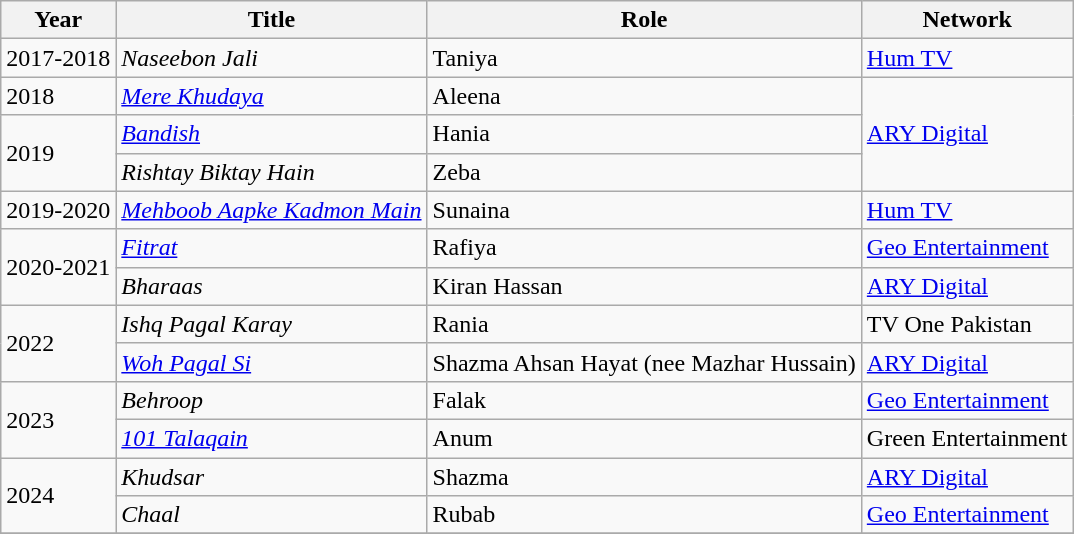<table class="wikitable">
<tr>
<th>Year</th>
<th>Title</th>
<th>Role</th>
<th>Network</th>
</tr>
<tr>
<td>2017-2018</td>
<td><em>Naseebon Jali</em></td>
<td>Taniya</td>
<td><a href='#'>Hum TV</a></td>
</tr>
<tr>
<td>2018</td>
<td><em><a href='#'>Mere Khudaya</a></em></td>
<td>Aleena</td>
<td rowspan="3"><a href='#'>ARY Digital</a></td>
</tr>
<tr>
<td rowspan="2">2019</td>
<td><em><a href='#'>Bandish</a></em></td>
<td>Hania</td>
</tr>
<tr>
<td><em>Rishtay Biktay Hain</em></td>
<td>Zeba</td>
</tr>
<tr>
<td>2019-2020</td>
<td><em><a href='#'>Mehboob Aapke Kadmon Main</a></em></td>
<td>Sunaina</td>
<td><a href='#'>Hum TV</a></td>
</tr>
<tr>
<td rowspan="2">2020-2021</td>
<td><em><a href='#'>Fitrat</a></em></td>
<td>Rafiya</td>
<td><a href='#'>Geo Entertainment</a></td>
</tr>
<tr>
<td><em>Bharaas</em></td>
<td>Kiran Hassan</td>
<td><a href='#'>ARY Digital</a></td>
</tr>
<tr>
<td rowspan="2">2022</td>
<td><em>Ishq Pagal Karay</em></td>
<td>Rania</td>
<td>TV One Pakistan</td>
</tr>
<tr>
<td><em><a href='#'>Woh Pagal Si</a></em></td>
<td>Shazma Ahsan Hayat (nee Mazhar Hussain)</td>
<td><a href='#'>ARY Digital</a></td>
</tr>
<tr>
<td rowspan="2">2023</td>
<td><em>Behroop</em></td>
<td>Falak</td>
<td><a href='#'>Geo Entertainment</a></td>
</tr>
<tr>
<td><em><a href='#'>101 Talaqain</a></em></td>
<td>Anum</td>
<td>Green Entertainment</td>
</tr>
<tr>
<td rowspan="2">2024</td>
<td><em>Khudsar</em></td>
<td>Shazma</td>
<td><a href='#'>ARY Digital</a></td>
</tr>
<tr>
<td><em>Chaal</em></td>
<td>Rubab</td>
<td><a href='#'>Geo Entertainment</a></td>
</tr>
<tr>
</tr>
</table>
